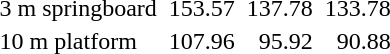<table>
<tr valign=top>
<td>3 m springboard</td>
<td></td>
<td align=right>153.57</td>
<td></td>
<td align=right>137.78</td>
<td></td>
<td align=right>133.78</td>
</tr>
<tr valign=top>
<td>10 m platform</td>
<td></td>
<td align=right>107.96</td>
<td></td>
<td align=right>95.92</td>
<td></td>
<td align=right>90.88</td>
</tr>
</table>
